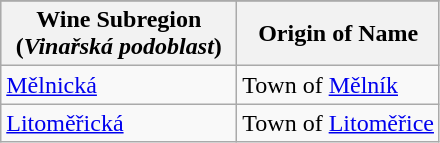<table class="wikitable">
<tr bgcolor="lightgrey">
</tr>
<tr bgcolor="lightgrey">
<th width="150pt">Wine Subregion (<em>Vinařská podoblast</em>)</th>
<th>Origin of Name</th>
</tr>
<tr>
<td><a href='#'>Mělnická</a></td>
<td>Town of <a href='#'>Mělník</a></td>
</tr>
<tr>
<td><a href='#'>Litoměřická</a></td>
<td>Town of <a href='#'>Litoměřice</a></td>
</tr>
</table>
